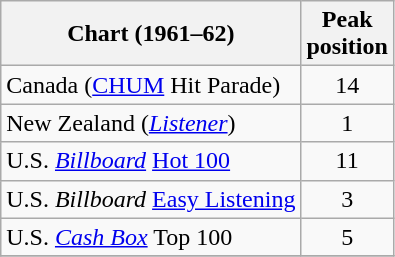<table class="wikitable sortable">
<tr>
<th>Chart (1961–62)</th>
<th>Peak<br>position</th>
</tr>
<tr>
<td>Canada (<a href='#'>CHUM</a> Hit Parade)</td>
<td style="text-align:center;">14</td>
</tr>
<tr>
<td>New Zealand (<em><a href='#'>Listener</a></em>)</td>
<td style="text-align:center;">1</td>
</tr>
<tr>
<td>U.S. <em><a href='#'>Billboard</a></em> <a href='#'>Hot 100</a></td>
<td style="text-align:center;">11</td>
</tr>
<tr>
<td>U.S. <em>Billboard</em> <a href='#'>Easy Listening</a></td>
<td style="text-align:center;">3</td>
</tr>
<tr>
<td>U.S. <a href='#'><em>Cash Box</em></a> Top 100</td>
<td align="center">5</td>
</tr>
<tr>
</tr>
</table>
